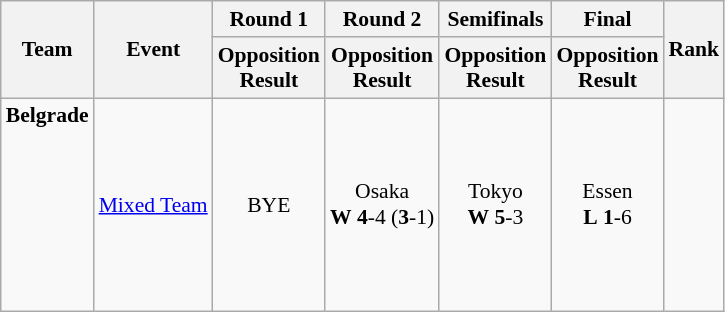<table class="wikitable" border="1" style="font-size:90%">
<tr>
<th rowspan=2>Team</th>
<th rowspan=2>Event</th>
<th>Round 1</th>
<th>Round 2</th>
<th>Semifinals</th>
<th>Final</th>
<th rowspan=2>Rank</th>
</tr>
<tr>
<th>Opposition<br>Result</th>
<th>Opposition<br>Result</th>
<th>Opposition<br>Result</th>
<th>Opposition<br>Result</th>
</tr>
<tr>
<td><strong>Belgrade</strong><br><br><br><br><br><br><br><br></td>
<td><a href='#'>Mixed Team</a></td>
<td align=center>BYE</td>
<td align=center>Osaka <br> <strong>W</strong> <strong>4</strong>-4 (<strong>3</strong>-1)</td>
<td align=center>Tokyo <br> <strong>W</strong> <strong>5</strong>-3</td>
<td align=center>Essen <br> <strong>L</strong> <strong>1</strong>-6</td>
<td align=center></td>
</tr>
</table>
